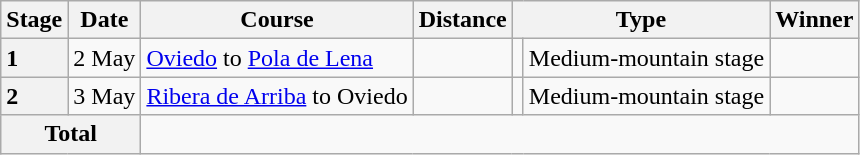<table class="wikitable">
<tr>
<th>Stage</th>
<th>Date</th>
<th>Course</th>
<th>Distance</th>
<th colspan="2">Type</th>
<th>Winner</th>
</tr>
<tr>
<th style="text-align:left">1</th>
<td align=right>2 May</td>
<td><a href='#'>Oviedo</a> to <a href='#'>Pola de Lena</a></td>
<td style="text-align:center;"></td>
<td></td>
<td>Medium-mountain stage</td>
<td></td>
</tr>
<tr>
<th style="text-align:left">2</th>
<td align=right>3 May</td>
<td><a href='#'>Ribera de Arriba</a> to Oviedo</td>
<td style="text-align:center;"></td>
<td></td>
<td>Medium-mountain stage</td>
<td></td>
</tr>
<tr>
<th colspan="2">Total</th>
<td align=center colspan="5"></td>
</tr>
</table>
